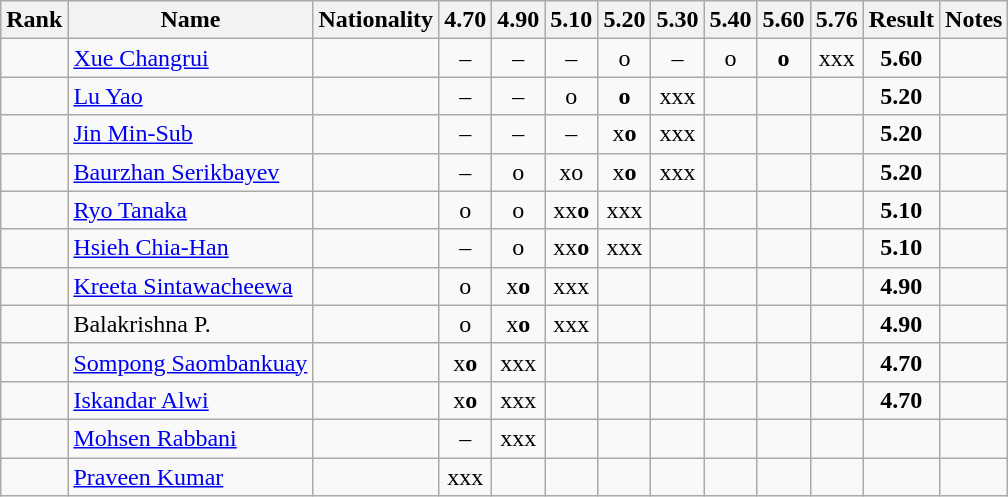<table class="wikitable sortable" style="text-align:center">
<tr>
<th>Rank</th>
<th>Name</th>
<th>Nationality</th>
<th>4.70</th>
<th>4.90</th>
<th>5.10</th>
<th>5.20</th>
<th>5.30</th>
<th>5.40</th>
<th>5.60</th>
<th>5.76</th>
<th>Result</th>
<th>Notes</th>
</tr>
<tr>
<td></td>
<td align=left><a href='#'>Xue Changrui</a></td>
<td align=left></td>
<td>–</td>
<td>–</td>
<td>–</td>
<td>o</td>
<td>–</td>
<td>o</td>
<td><strong>o</strong></td>
<td>xxx</td>
<td><strong>5.60</strong></td>
<td></td>
</tr>
<tr>
<td></td>
<td align=left><a href='#'>Lu Yao</a></td>
<td align=left></td>
<td>–</td>
<td>–</td>
<td>o</td>
<td><strong>o</strong></td>
<td>xxx</td>
<td></td>
<td></td>
<td></td>
<td><strong>5.20</strong></td>
<td></td>
</tr>
<tr>
<td></td>
<td align=left><a href='#'>Jin Min-Sub</a></td>
<td align=left></td>
<td>–</td>
<td>–</td>
<td>–</td>
<td>x<strong>o</strong></td>
<td>xxx</td>
<td></td>
<td></td>
<td></td>
<td><strong>5.20</strong></td>
<td></td>
</tr>
<tr>
<td></td>
<td align=left><a href='#'>Baurzhan Serikbayev</a></td>
<td align=left></td>
<td>–</td>
<td>o</td>
<td>xo</td>
<td>x<strong>o</strong></td>
<td>xxx</td>
<td></td>
<td></td>
<td></td>
<td><strong>5.20</strong></td>
<td></td>
</tr>
<tr>
<td></td>
<td align=left><a href='#'>Ryo Tanaka</a></td>
<td align=left></td>
<td>o</td>
<td>o</td>
<td>xx<strong>o</strong></td>
<td>xxx</td>
<td></td>
<td></td>
<td></td>
<td></td>
<td><strong>5.10</strong></td>
<td></td>
</tr>
<tr>
<td></td>
<td align=left><a href='#'>Hsieh Chia-Han</a></td>
<td align=left></td>
<td>–</td>
<td>o</td>
<td>xx<strong>o</strong></td>
<td>xxx</td>
<td></td>
<td></td>
<td></td>
<td></td>
<td><strong>5.10</strong></td>
<td></td>
</tr>
<tr>
<td></td>
<td align=left><a href='#'>Kreeta Sintawacheewa</a></td>
<td align=left></td>
<td>o</td>
<td>x<strong>o</strong></td>
<td>xxx</td>
<td></td>
<td></td>
<td></td>
<td></td>
<td></td>
<td><strong>4.90</strong></td>
<td></td>
</tr>
<tr>
<td></td>
<td align=left>Balakrishna P.</td>
<td align=left></td>
<td>o</td>
<td>x<strong>o</strong></td>
<td>xxx</td>
<td></td>
<td></td>
<td></td>
<td></td>
<td></td>
<td><strong>4.90</strong></td>
<td></td>
</tr>
<tr>
<td></td>
<td align=left><a href='#'>Sompong Saombankuay</a></td>
<td align=left></td>
<td>x<strong>o</strong></td>
<td>xxx</td>
<td></td>
<td></td>
<td></td>
<td></td>
<td></td>
<td></td>
<td><strong>4.70</strong></td>
<td></td>
</tr>
<tr>
<td></td>
<td align=left><a href='#'>Iskandar Alwi</a></td>
<td align=left></td>
<td>x<strong>o</strong></td>
<td>xxx</td>
<td></td>
<td></td>
<td></td>
<td></td>
<td></td>
<td></td>
<td><strong>4.70</strong></td>
<td></td>
</tr>
<tr>
<td></td>
<td align=left><a href='#'>Mohsen Rabbani</a></td>
<td align=left></td>
<td>–</td>
<td>xxx</td>
<td></td>
<td></td>
<td></td>
<td></td>
<td></td>
<td></td>
<td><strong></strong></td>
<td></td>
</tr>
<tr>
<td></td>
<td align=left><a href='#'>Praveen Kumar</a></td>
<td align=left></td>
<td>xxx</td>
<td></td>
<td></td>
<td></td>
<td></td>
<td></td>
<td></td>
<td></td>
<td><strong></strong></td>
<td></td>
</tr>
</table>
